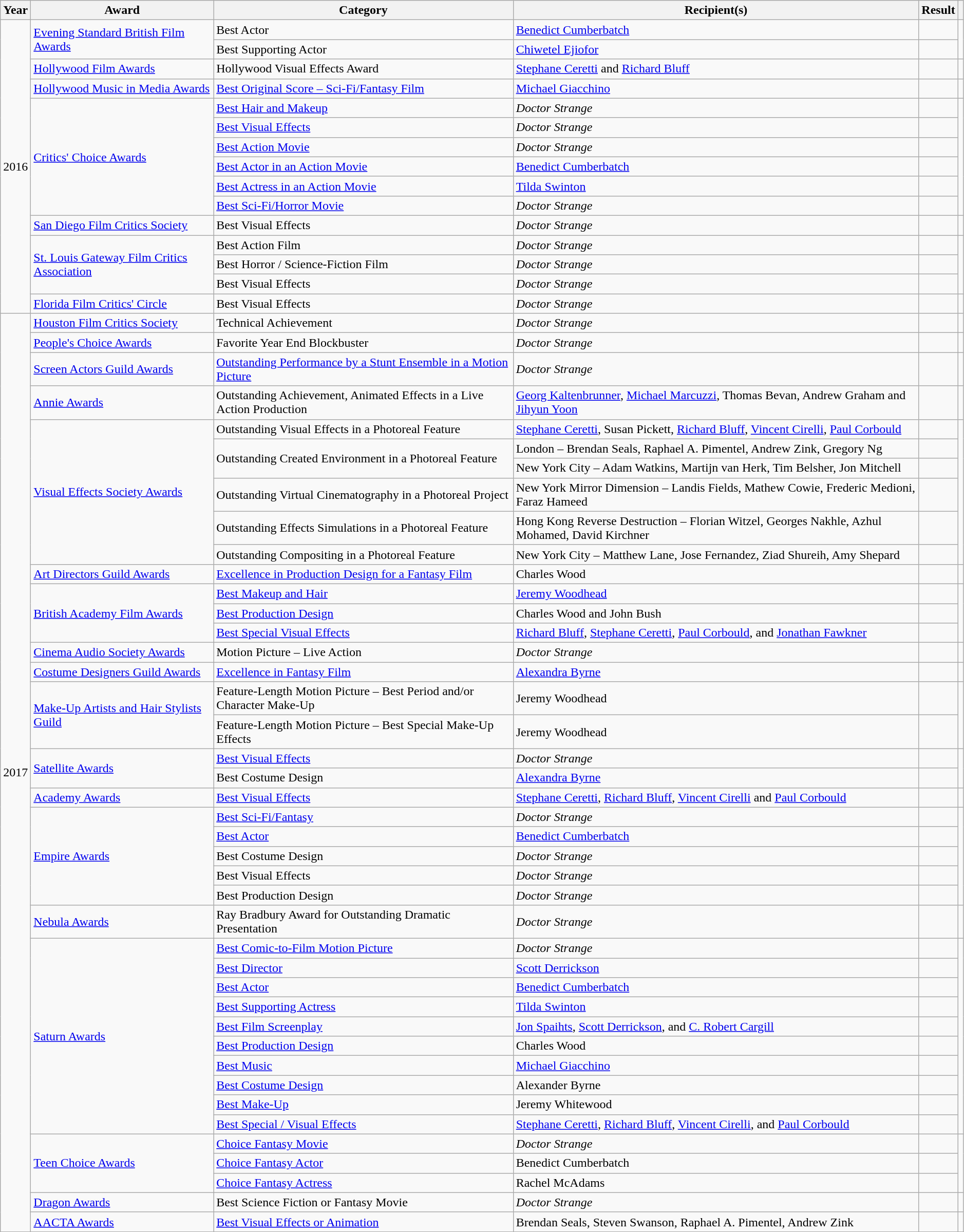<table class="wikitable sortable" style="width: 99%;">
<tr>
<th scope="col">Year</th>
<th scope="col">Award</th>
<th scope="col">Category</th>
<th scope="col">Recipient(s)</th>
<th scope="col">Result</th>
<th scope="col" class="unsortable"></th>
</tr>
<tr>
<td rowspan="15">2016</td>
<td rowspan="2"><a href='#'>Evening Standard British Film Awards</a></td>
<td>Best Actor</td>
<td><a href='#'>Benedict Cumberbatch</a></td>
<td></td>
<td rowspan="2" style="text-align:center;"></td>
</tr>
<tr>
<td>Best Supporting Actor</td>
<td><a href='#'>Chiwetel Ejiofor</a></td>
<td></td>
</tr>
<tr>
<td><a href='#'>Hollywood Film Awards</a></td>
<td>Hollywood Visual Effects Award</td>
<td><a href='#'>Stephane Ceretti</a> and <a href='#'>Richard Bluff</a></td>
<td></td>
<td style="text-align:center;"></td>
</tr>
<tr>
<td><a href='#'>Hollywood Music in Media Awards</a></td>
<td><a href='#'>Best Original Score – Sci-Fi/Fantasy Film</a></td>
<td><a href='#'>Michael Giacchino</a></td>
<td></td>
<td style="text-align:center;"></td>
</tr>
<tr>
<td rowspan="6"><a href='#'>Critics' Choice Awards</a></td>
<td><a href='#'>Best Hair and Makeup</a></td>
<td><em>Doctor Strange</em></td>
<td></td>
<td rowspan="6" style="text-align:center;"></td>
</tr>
<tr>
<td><a href='#'>Best Visual Effects</a></td>
<td><em>Doctor Strange</em></td>
<td></td>
</tr>
<tr>
<td><a href='#'>Best Action Movie</a></td>
<td><em>Doctor Strange</em></td>
<td></td>
</tr>
<tr>
<td><a href='#'>Best Actor in an Action Movie</a></td>
<td><a href='#'>Benedict Cumberbatch</a></td>
<td></td>
</tr>
<tr>
<td><a href='#'>Best Actress in an Action Movie</a></td>
<td><a href='#'>Tilda Swinton</a></td>
<td></td>
</tr>
<tr>
<td><a href='#'>Best Sci-Fi/Horror Movie</a></td>
<td><em>Doctor Strange</em></td>
<td></td>
</tr>
<tr>
<td><a href='#'>San Diego Film Critics Society</a></td>
<td>Best Visual Effects</td>
<td><em>Doctor Strange</em></td>
<td></td>
<td style="text-align:center;"></td>
</tr>
<tr>
<td rowspan=3><a href='#'>St. Louis Gateway Film Critics Association</a></td>
<td>Best Action Film</td>
<td><em>Doctor Strange</em></td>
<td></td>
<td rowspan=3 style="text-align:center;"></td>
</tr>
<tr>
<td>Best Horror / Science-Fiction Film</td>
<td><em>Doctor Strange</em></td>
<td></td>
</tr>
<tr>
<td>Best Visual Effects</td>
<td><em>Doctor Strange</em></td>
<td></td>
</tr>
<tr>
<td><a href='#'>Florida Film Critics' Circle</a></td>
<td>Best Visual Effects</td>
<td><em>Doctor Strange</em></td>
<td></td>
<td style="text-align:center;"></td>
</tr>
<tr>
<td rowspan="42">2017</td>
<td><a href='#'>Houston Film Critics Society</a></td>
<td>Technical Achievement</td>
<td><em>Doctor Strange</em></td>
<td></td>
<td style="text-align:center;"></td>
</tr>
<tr>
<td><a href='#'>People's Choice Awards</a></td>
<td>Favorite Year End Blockbuster</td>
<td><em>Doctor Strange</em></td>
<td></td>
<td style="text-align:center;"></td>
</tr>
<tr>
<td><a href='#'>Screen Actors Guild Awards</a></td>
<td><a href='#'>Outstanding Performance by a Stunt Ensemble in a Motion Picture</a></td>
<td><em>Doctor Strange</em></td>
<td></td>
<td style="text-align:center;"></td>
</tr>
<tr>
<td><a href='#'>Annie Awards</a></td>
<td>Outstanding Achievement, Animated Effects in a Live Action Production</td>
<td><a href='#'>Georg Kaltenbrunner</a>, <a href='#'>Michael Marcuzzi</a>, Thomas Bevan, Andrew Graham and <a href='#'>Jihyun Yoon</a></td>
<td></td>
<td style="text-align:center;"></td>
</tr>
<tr>
<td rowspan="6"><a href='#'>Visual Effects Society Awards</a></td>
<td>Outstanding Visual Effects in a Photoreal Feature</td>
<td><a href='#'>Stephane Ceretti</a>, Susan Pickett, <a href='#'>Richard Bluff</a>, <a href='#'>Vincent Cirelli</a>, <a href='#'>Paul Corbould</a></td>
<td></td>
<td rowspan="6" style="text-align:center;"></td>
</tr>
<tr>
<td rowspan="2">Outstanding Created Environment in a Photoreal Feature</td>
<td>London – Brendan Seals, Raphael A. Pimentel, Andrew Zink, Gregory Ng</td>
<td></td>
</tr>
<tr>
<td>New York City – Adam Watkins, Martijn van Herk, Tim Belsher, Jon Mitchell</td>
<td></td>
</tr>
<tr>
<td>Outstanding Virtual Cinematography in a Photoreal Project</td>
<td>New York Mirror Dimension – Landis Fields, Mathew Cowie, Frederic Medioni, Faraz Hameed</td>
<td></td>
</tr>
<tr>
<td>Outstanding Effects Simulations in a Photoreal Feature</td>
<td>Hong Kong Reverse Destruction – Florian Witzel, Georges Nakhle, Azhul Mohamed, David Kirchner</td>
<td></td>
</tr>
<tr>
<td>Outstanding Compositing in a Photoreal Feature</td>
<td>New York City – Matthew Lane, Jose Fernandez, Ziad Shureih, Amy Shepard</td>
<td></td>
</tr>
<tr>
<td><a href='#'>Art Directors Guild Awards</a></td>
<td><a href='#'>Excellence in Production Design for a Fantasy Film</a></td>
<td>Charles Wood</td>
<td></td>
<td style="text-align:center;"></td>
</tr>
<tr>
<td rowspan="3"><a href='#'>British Academy Film Awards</a></td>
<td><a href='#'>Best Makeup and Hair</a></td>
<td><a href='#'>Jeremy Woodhead</a></td>
<td></td>
<td rowspan="3" style="text-align:center;"></td>
</tr>
<tr>
<td><a href='#'>Best Production Design</a></td>
<td>Charles Wood and John Bush</td>
<td></td>
</tr>
<tr>
<td><a href='#'>Best Special Visual Effects</a></td>
<td><a href='#'>Richard Bluff</a>, <a href='#'>Stephane Ceretti</a>, <a href='#'>Paul Corbould</a>, and <a href='#'>Jonathan Fawkner</a></td>
<td></td>
</tr>
<tr>
<td><a href='#'>Cinema Audio Society Awards</a></td>
<td>Motion Picture – Live Action</td>
<td><em>Doctor Strange</em></td>
<td></td>
<td style="text-align:center;"></td>
</tr>
<tr>
<td><a href='#'>Costume Designers Guild Awards</a></td>
<td><a href='#'>Excellence in Fantasy Film</a></td>
<td><a href='#'>Alexandra Byrne</a></td>
<td></td>
<td style="text-align:center;"></td>
</tr>
<tr>
<td rowspan=2><a href='#'>Make-Up Artists and Hair Stylists Guild</a></td>
<td>Feature-Length Motion Picture – Best Period and/or Character Make-Up</td>
<td>Jeremy Woodhead</td>
<td></td>
<td rowspan=2 style="text-align:center;"></td>
</tr>
<tr>
<td>Feature-Length Motion Picture – Best Special Make-Up Effects</td>
<td>Jeremy Woodhead</td>
<td></td>
</tr>
<tr>
<td rowspan="2"><a href='#'>Satellite Awards</a></td>
<td><a href='#'>Best Visual Effects</a></td>
<td><em>Doctor Strange</em></td>
<td></td>
<td rowspan="2" style="text-align:center;"></td>
</tr>
<tr>
<td>Best Costume Design</td>
<td><a href='#'>Alexandra Byrne</a></td>
<td></td>
</tr>
<tr>
<td><a href='#'>Academy Awards</a></td>
<td><a href='#'>Best Visual Effects</a></td>
<td><a href='#'>Stephane Ceretti</a>, <a href='#'>Richard Bluff</a>, <a href='#'>Vincent Cirelli</a> and <a href='#'>Paul Corbould</a></td>
<td></td>
<td style="text-align:center;"></td>
</tr>
<tr>
<td rowspan="5"><a href='#'>Empire Awards</a></td>
<td><a href='#'>Best Sci-Fi/Fantasy</a></td>
<td><em>Doctor Strange</em></td>
<td></td>
<td rowspan="5" style="text-align:center;"></td>
</tr>
<tr>
<td><a href='#'>Best Actor</a></td>
<td><a href='#'>Benedict Cumberbatch</a></td>
<td></td>
</tr>
<tr>
<td>Best Costume Design</td>
<td><em>Doctor Strange</em></td>
<td></td>
</tr>
<tr>
<td>Best Visual Effects</td>
<td><em>Doctor Strange</em></td>
<td></td>
</tr>
<tr>
<td>Best Production Design</td>
<td><em>Doctor Strange</em></td>
<td></td>
</tr>
<tr>
<td><a href='#'>Nebula Awards</a></td>
<td>Ray Bradbury Award for Outstanding Dramatic Presentation</td>
<td><em>Doctor Strange</em></td>
<td></td>
<td style="text-align:center;"></td>
</tr>
<tr>
<td rowspan="10"><a href='#'>Saturn Awards</a></td>
<td><a href='#'>Best Comic-to-Film Motion Picture</a></td>
<td><em>Doctor Strange</em></td>
<td></td>
<td rowspan="10" style="text-align:center;"></td>
</tr>
<tr>
<td><a href='#'>Best Director</a></td>
<td><a href='#'>Scott Derrickson</a></td>
<td></td>
</tr>
<tr>
<td><a href='#'>Best Actor</a></td>
<td><a href='#'>Benedict Cumberbatch</a></td>
<td></td>
</tr>
<tr>
<td><a href='#'>Best Supporting Actress</a></td>
<td><a href='#'>Tilda Swinton</a></td>
<td></td>
</tr>
<tr>
<td><a href='#'>Best Film Screenplay</a></td>
<td><a href='#'>Jon Spaihts</a>, <a href='#'>Scott Derrickson</a>, and <a href='#'>C. Robert Cargill</a></td>
<td></td>
</tr>
<tr>
<td><a href='#'>Best Production Design</a></td>
<td>Charles Wood</td>
<td></td>
</tr>
<tr>
<td><a href='#'>Best Music</a></td>
<td><a href='#'>Michael Giacchino</a></td>
<td></td>
</tr>
<tr>
<td><a href='#'>Best Costume Design</a></td>
<td>Alexander Byrne</td>
<td></td>
</tr>
<tr>
<td><a href='#'>Best Make-Up</a></td>
<td>Jeremy Whitewood</td>
<td></td>
</tr>
<tr>
<td><a href='#'>Best Special / Visual Effects</a></td>
<td><a href='#'>Stephane Ceretti</a>, <a href='#'>Richard Bluff</a>, <a href='#'>Vincent Cirelli</a>, and <a href='#'>Paul Corbould</a></td>
<td></td>
</tr>
<tr>
<td rowspan="3"><a href='#'>Teen Choice Awards</a></td>
<td><a href='#'>Choice Fantasy Movie</a></td>
<td><em>Doctor Strange</em></td>
<td></td>
<td rowspan="3" style="text-align:center;"></td>
</tr>
<tr>
<td><a href='#'>Choice Fantasy Actor</a></td>
<td>Benedict Cumberbatch</td>
<td></td>
</tr>
<tr>
<td><a href='#'>Choice Fantasy Actress</a></td>
<td>Rachel McAdams</td>
<td></td>
</tr>
<tr>
<td><a href='#'>Dragon Awards</a></td>
<td>Best Science Fiction or Fantasy Movie</td>
<td><em>Doctor Strange</em></td>
<td></td>
<td style="text-align:center;"></td>
</tr>
<tr>
<td><a href='#'>AACTA Awards</a></td>
<td><a href='#'>Best Visual Effects or Animation</a></td>
<td>Brendan Seals, Steven Swanson, Raphael A. Pimentel, Andrew Zink</td>
<td></td>
<td style="text-align:center;"></td>
</tr>
<tr>
</tr>
</table>
